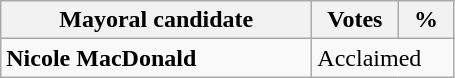<table class="wikitable">
<tr>
<th width="200px">Mayoral candidate</th>
<th width="50px">Votes</th>
<th width="30px">%</th>
</tr>
<tr>
<td><strong>Nicole MacDonald</strong> </td>
<td colspan="2">Acclaimed</td>
</tr>
</table>
